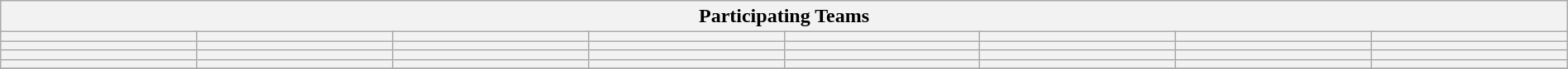<table class="wikitable" style="width:100%;">
<tr>
<th colspan=8><strong>Participating Teams</strong></th>
</tr>
<tr>
<th style="width:12%;"></th>
<th style="width:12%;"></th>
<th style="width:12%;"></th>
<th style="width:12%;"></th>
<th style="width:12%;"></th>
<th style="width:12%;"></th>
<th style="width:12%;"></th>
<th style="width:12%;"></th>
</tr>
<tr>
<th style="width:12%;"></th>
<th style="width:12%;"></th>
<th style="width:12%;"></th>
<th style="width:12%;"></th>
<th style="width:12%;"></th>
<th style="width:12%;"></th>
<th style="width:12%;"></th>
<th style="width:12%;"></th>
</tr>
<tr>
<th style="width:12%;"></th>
<th style="width:12%;"></th>
<th style="width:12%;"></th>
<th style="width:12%;"></th>
<th style="width:12%;"></th>
<th style="width:12%;"></th>
<th style="width:12%;"></th>
<th style="width:12%;"></th>
</tr>
<tr>
<th style="width:12%;"></th>
<th style="width:12%;"></th>
<th style="width:12%;"></th>
<th style="width:12%;"></th>
<th style="width:12%;"></th>
<th style="width:12%;"></th>
<th style="width:12%;"></th>
<th style="width:12%;"></th>
</tr>
<tr>
</tr>
</table>
